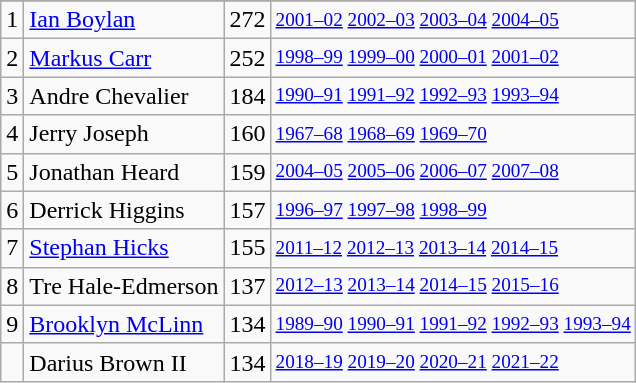<table class="wikitable">
<tr>
</tr>
<tr>
<td>1</td>
<td><a href='#'>Ian Boylan</a></td>
<td>272</td>
<td style="font-size:80%;"><a href='#'>2001–02</a> <a href='#'>2002–03</a> <a href='#'>2003–04</a> <a href='#'>2004–05</a></td>
</tr>
<tr>
<td>2</td>
<td><a href='#'>Markus Carr</a></td>
<td>252</td>
<td style="font-size:80%;"><a href='#'>1998–99</a> <a href='#'>1999–00</a> <a href='#'>2000–01</a> <a href='#'>2001–02</a></td>
</tr>
<tr>
<td>3</td>
<td>Andre Chevalier</td>
<td>184</td>
<td style="font-size:80%;"><a href='#'>1990–91</a> <a href='#'>1991–92</a> <a href='#'>1992–93</a> <a href='#'>1993–94</a></td>
</tr>
<tr>
<td>4</td>
<td>Jerry Joseph</td>
<td>160</td>
<td style="font-size:80%;"><a href='#'>1967–68</a> <a href='#'>1968–69</a> <a href='#'>1969–70</a></td>
</tr>
<tr>
<td>5</td>
<td>Jonathan Heard</td>
<td>159</td>
<td style="font-size:80%;"><a href='#'>2004–05</a> <a href='#'>2005–06</a> <a href='#'>2006–07</a> <a href='#'>2007–08</a></td>
</tr>
<tr>
<td>6</td>
<td>Derrick Higgins</td>
<td>157</td>
<td style="font-size:80%;"><a href='#'>1996–97</a> <a href='#'>1997–98</a> <a href='#'>1998–99</a></td>
</tr>
<tr>
<td>7</td>
<td><a href='#'>Stephan Hicks</a></td>
<td>155</td>
<td style="font-size:80%;"><a href='#'>2011–12</a> <a href='#'>2012–13</a> <a href='#'>2013–14</a> <a href='#'>2014–15</a></td>
</tr>
<tr>
<td>8</td>
<td>Tre Hale-Edmerson</td>
<td>137</td>
<td style="font-size:80%;"><a href='#'>2012–13</a> <a href='#'>2013–14</a> <a href='#'>2014–15</a> <a href='#'>2015–16</a></td>
</tr>
<tr>
<td>9</td>
<td><a href='#'>Brooklyn McLinn</a></td>
<td>134</td>
<td style="font-size:80%;"><a href='#'>1989–90</a> <a href='#'>1990–91</a> <a href='#'>1991–92</a> <a href='#'>1992–93</a> <a href='#'>1993–94</a></td>
</tr>
<tr>
<td></td>
<td>Darius Brown II</td>
<td>134</td>
<td style="font-size:80%;"><a href='#'>2018–19</a> <a href='#'>2019–20</a> <a href='#'>2020–21</a> <a href='#'>2021–22</a></td>
</tr>
</table>
